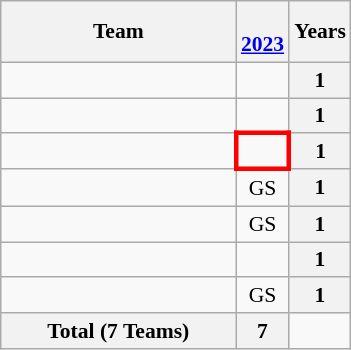<table class="wikitable" style="text-align:center; font-size:90%">
<tr>
<th width=150>Team</th>
<th><br><a href='#'>2023</a></th>
<th>Years</th>
</tr>
<tr>
<td align=left></td>
<td></td>
<th>1</th>
</tr>
<tr>
<td align=left></td>
<td></td>
<th>1</th>
</tr>
<tr>
<td align=left></td>
<td style="border: 3px solid red"></td>
<th>1</th>
</tr>
<tr>
<td align=left></td>
<td>GS</td>
<th>1</th>
</tr>
<tr>
<td align=left></td>
<td>GS</td>
<th>1</th>
</tr>
<tr>
<td align=left></td>
<td></td>
<th>1</th>
</tr>
<tr>
<td align=left></td>
<td>GS</td>
<th>1</th>
</tr>
<tr>
<th>Total (7 Teams)</th>
<th>7</th>
</tr>
</table>
